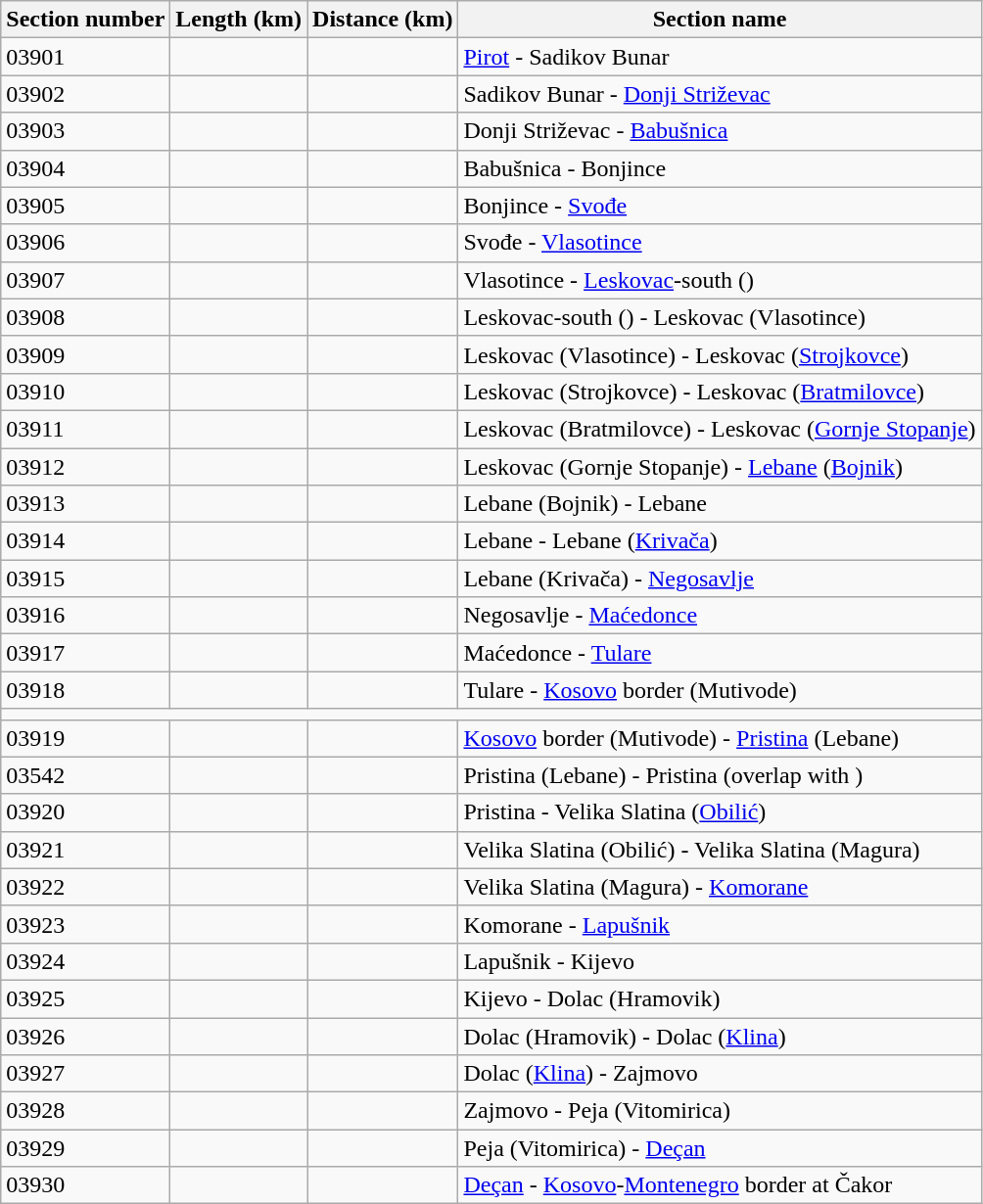<table class="wikitable">
<tr>
<th>Section number</th>
<th>Length (km)</th>
<th>Distance (km)</th>
<th>Section name</th>
</tr>
<tr>
<td>03901</td>
<td></td>
<td></td>
<td><a href='#'>Pirot</a> - Sadikov Bunar</td>
</tr>
<tr>
<td>03902</td>
<td></td>
<td></td>
<td>Sadikov Bunar - <a href='#'>Donji Striževac</a></td>
</tr>
<tr>
<td>03903</td>
<td></td>
<td></td>
<td>Donji Striževac - <a href='#'>Babušnica</a></td>
</tr>
<tr>
<td>03904</td>
<td></td>
<td></td>
<td>Babušnica - Bonjince</td>
</tr>
<tr>
<td>03905</td>
<td></td>
<td></td>
<td>Bonjince - <a href='#'>Svođe</a></td>
</tr>
<tr>
<td>03906</td>
<td></td>
<td></td>
<td>Svođe - <a href='#'>Vlasotince</a></td>
</tr>
<tr>
<td>03907</td>
<td></td>
<td></td>
<td>Vlasotince - <a href='#'>Leskovac</a>-south ()</td>
</tr>
<tr>
<td>03908</td>
<td></td>
<td></td>
<td>Leskovac-south () - Leskovac (Vlasotince)</td>
</tr>
<tr>
<td>03909</td>
<td></td>
<td></td>
<td>Leskovac (Vlasotince) - Leskovac (<a href='#'>Strojkovce</a>)</td>
</tr>
<tr>
<td>03910</td>
<td></td>
<td></td>
<td>Leskovac (Strojkovce) - Leskovac (<a href='#'>Bratmilovce</a>)</td>
</tr>
<tr>
<td>03911</td>
<td></td>
<td></td>
<td>Leskovac (Bratmilovce) - Leskovac (<a href='#'>Gornje Stopanje</a>)</td>
</tr>
<tr>
<td>03912</td>
<td></td>
<td></td>
<td>Leskovac (Gornje Stopanje) - <a href='#'>Lebane</a> (<a href='#'>Bojnik</a>)</td>
</tr>
<tr>
<td>03913</td>
<td></td>
<td></td>
<td>Lebane (Bojnik) - Lebane</td>
</tr>
<tr>
<td>03914</td>
<td></td>
<td></td>
<td>Lebane - Lebane (<a href='#'>Krivača</a>)</td>
</tr>
<tr>
<td>03915</td>
<td></td>
<td></td>
<td>Lebane (Krivača) - <a href='#'>Negosavlje</a></td>
</tr>
<tr>
<td>03916</td>
<td></td>
<td></td>
<td>Negosavlje - <a href='#'>Maćedonce</a></td>
</tr>
<tr>
<td>03917</td>
<td></td>
<td></td>
<td>Maćedonce - <a href='#'>Tulare</a></td>
</tr>
<tr>
<td>03918</td>
<td></td>
<td></td>
<td>Tulare - <a href='#'>Kosovo</a> border (Mutivode)</td>
</tr>
<tr>
<td colspan="4"></td>
</tr>
<tr>
<td>03919</td>
<td></td>
<td></td>
<td><a href='#'>Kosovo</a> border (Mutivode) - <a href='#'>Pristina</a> (Lebane)</td>
</tr>
<tr>
<td>03542</td>
<td></td>
<td></td>
<td>Pristina (Lebane) - Pristina (overlap with )</td>
</tr>
<tr>
<td>03920</td>
<td></td>
<td></td>
<td>Pristina  - Velika Slatina (<a href='#'>Obilić</a>)</td>
</tr>
<tr>
<td>03921</td>
<td></td>
<td></td>
<td>Velika Slatina (Obilić) - Velika Slatina (Magura)</td>
</tr>
<tr>
<td>03922</td>
<td></td>
<td></td>
<td>Velika Slatina (Magura) - <a href='#'>Komorane</a></td>
</tr>
<tr>
<td>03923</td>
<td></td>
<td></td>
<td>Komorane - <a href='#'>Lapušnik</a></td>
</tr>
<tr>
<td>03924</td>
<td></td>
<td></td>
<td>Lapušnik - Kijevo</td>
</tr>
<tr>
<td>03925</td>
<td></td>
<td></td>
<td>Kijevo - Dolac (Hramovik)</td>
</tr>
<tr>
<td>03926</td>
<td></td>
<td></td>
<td>Dolac (Hramovik) - Dolac (<a href='#'>Klina</a>)</td>
</tr>
<tr>
<td>03927</td>
<td></td>
<td></td>
<td>Dolac (<a href='#'>Klina</a>) - Zajmovo</td>
</tr>
<tr>
<td>03928</td>
<td></td>
<td></td>
<td>Zajmovo - Peja (Vitomirica)</td>
</tr>
<tr>
<td>03929</td>
<td></td>
<td></td>
<td>Peja (Vitomirica) - <a href='#'>Deçan</a></td>
</tr>
<tr>
<td>03930</td>
<td></td>
<td></td>
<td><a href='#'>Deçan</a> - <a href='#'>Kosovo</a>-<a href='#'>Montenegro</a> border at Čakor</td>
</tr>
</table>
